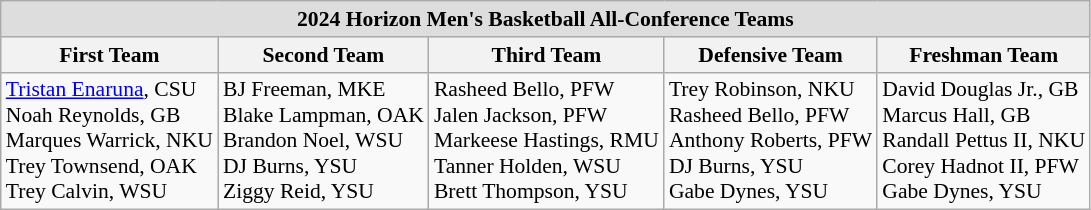<table class="wikitable" style="white-space:nowrap; font-size:90%;">
<tr>
<td colspan="7" style="text-align:center; background:#ddd;"><strong>2024 Horizon Men's Basketball All-Conference Teams</strong></td>
</tr>
<tr>
<th>First Team</th>
<th>Second Team</th>
<th>Third Team</th>
<th>Defensive Team</th>
<th>Freshman Team</th>
</tr>
<tr>
<td><a href='#'>Tristan Enaruna</a>, CSU<br>Noah Reynolds, GB<br>Marques Warrick, NKU<br>Trey Townsend, OAK<br>Trey Calvin, WSU</td>
<td>BJ Freeman, MKE<br>Blake Lampman, OAK<br>Brandon Noel, WSU<br>DJ Burns, YSU<br>Ziggy Reid, YSU</td>
<td>Rasheed Bello, PFW<br>Jalen Jackson, PFW<br>Markeese Hastings, RMU<br>Tanner Holden, WSU<br>Brett Thompson, YSU</td>
<td>Trey Robinson, NKU<br>Rasheed Bello, PFW<br>Anthony Roberts, PFW<br>DJ Burns, YSU<br>Gabe Dynes, YSU</td>
<td>David Douglas Jr., GB<br>Marcus Hall, GB<br>Randall Pettus II, NKU<br>Corey Hadnot II, PFW<br>Gabe Dynes, YSU</td>
</tr>
</table>
